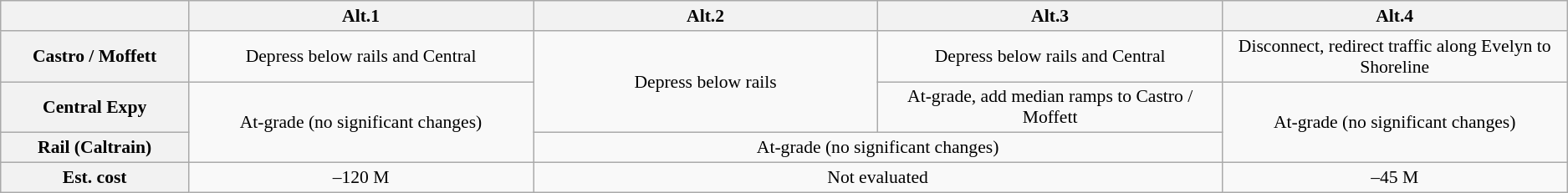<table class="wikitable" style="font-size:90%;text-align:center;">
<tr>
<th> </th>
<th style="width:22%;">Alt.1</th>
<th style="width:22%;">Alt.2</th>
<th style="width:22%;">Alt.3</th>
<th style="width:22%;">Alt.4</th>
</tr>
<tr>
<th>Castro / Moffett</th>
<td>Depress below rails and Central</td>
<td rowspan=2>Depress below rails</td>
<td>Depress below rails and Central</td>
<td>Disconnect, redirect traffic along Evelyn to Shoreline</td>
</tr>
<tr>
<th>Central Expy</th>
<td rowspan=2>At-grade (no significant changes)</td>
<td>At-grade, add median ramps to Castro / Moffett</td>
<td rowspan=2>At-grade (no significant changes)</td>
</tr>
<tr>
<th>Rail (Caltrain)</th>
<td colspan=2>At-grade (no significant changes)</td>
</tr>
<tr>
<th>Est. cost</th>
<td>–120 M</td>
<td colspan=2>Not evaluated</td>
<td>–45 M</td>
</tr>
</table>
